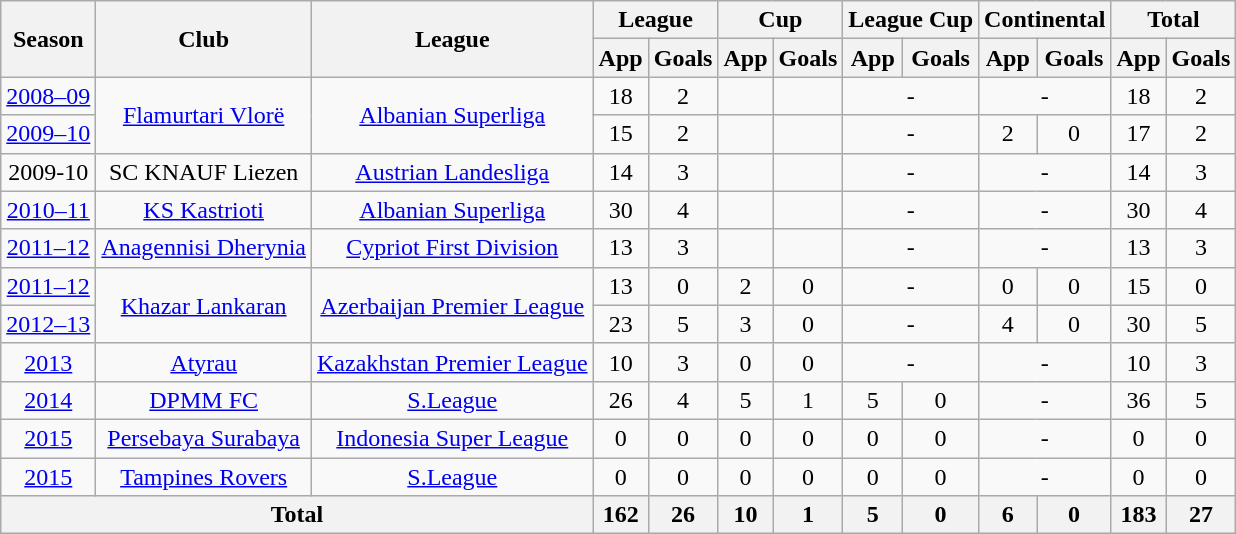<table class="wikitable">
<tr>
<th rowspan=2>Season</th>
<th ! rowspan=2>Club</th>
<th ! rowspan=2>League</th>
<th ! colspan=2>League</th>
<th ! colspan=2>Cup</th>
<th ! colspan=2>League Cup</th>
<th ! colspan=2>Continental</th>
<th colspan=3>Total</th>
</tr>
<tr>
<th>App</th>
<th>Goals</th>
<th>App</th>
<th>Goals</th>
<th>App</th>
<th>Goals</th>
<th>App</th>
<th>Goals</th>
<th>App</th>
<th>Goals</th>
</tr>
<tr align=center>
<td><a href='#'>2008–09</a></td>
<td rowspan="2"><a href='#'>Flamurtari Vlorë</a></td>
<td rowspan="2"><a href='#'>Albanian Superliga</a></td>
<td>18</td>
<td>2</td>
<td></td>
<td></td>
<td colspan="2">-</td>
<td colspan="2">-</td>
<td>18</td>
<td>2</td>
</tr>
<tr align=center>
<td><a href='#'>2009–10</a></td>
<td>15</td>
<td>2</td>
<td></td>
<td></td>
<td colspan="2">-</td>
<td>2</td>
<td>0</td>
<td>17</td>
<td>2</td>
</tr>
<tr align=center>
<td>2009-10</td>
<td>SC KNAUF Liezen</td>
<td><a href='#'>Austrian Landesliga</a></td>
<td>14</td>
<td>3</td>
<td></td>
<td></td>
<td colspan="2">-</td>
<td colspan="2">-</td>
<td>14</td>
<td>3</td>
</tr>
<tr align=center>
<td><a href='#'>2010–11</a></td>
<td><a href='#'>KS Kastrioti</a></td>
<td><a href='#'>Albanian Superliga</a></td>
<td>30</td>
<td>4</td>
<td></td>
<td></td>
<td colspan="2">-</td>
<td colspan="2">-</td>
<td>30</td>
<td>4</td>
</tr>
<tr align=center>
<td><a href='#'>2011–12</a></td>
<td><a href='#'>Anagennisi Dherynia</a></td>
<td><a href='#'>Cypriot First Division</a></td>
<td>13</td>
<td>3</td>
<td></td>
<td></td>
<td colspan="2">-</td>
<td colspan="2">-</td>
<td>13</td>
<td>3</td>
</tr>
<tr align=center>
<td><a href='#'>2011–12</a></td>
<td rowspan="2"><a href='#'>Khazar Lankaran</a></td>
<td rowspan="2"><a href='#'>Azerbaijan Premier League</a></td>
<td>13</td>
<td>0</td>
<td>2</td>
<td>0</td>
<td colspan="2">-</td>
<td>0</td>
<td>0</td>
<td>15</td>
<td>0</td>
</tr>
<tr align=center>
<td><a href='#'>2012–13</a></td>
<td>23</td>
<td>5</td>
<td>3</td>
<td>0</td>
<td colspan="2">-</td>
<td>4</td>
<td>0</td>
<td>30</td>
<td>5</td>
</tr>
<tr align=center>
<td><a href='#'>2013</a></td>
<td><a href='#'>Atyrau</a></td>
<td><a href='#'>Kazakhstan Premier League</a></td>
<td>10</td>
<td>3</td>
<td>0</td>
<td>0</td>
<td colspan="2">-</td>
<td colspan="2">-</td>
<td>10</td>
<td>3</td>
</tr>
<tr align=center>
<td><a href='#'>2014</a></td>
<td><a href='#'>DPMM FC</a></td>
<td><a href='#'>S.League</a></td>
<td>26</td>
<td>4</td>
<td>5</td>
<td>1</td>
<td>5</td>
<td>0</td>
<td colspan="2">-</td>
<td>36</td>
<td>5</td>
</tr>
<tr align=center>
<td><a href='#'>2015</a></td>
<td><a href='#'>Persebaya Surabaya</a></td>
<td><a href='#'>Indonesia Super League</a></td>
<td>0</td>
<td>0</td>
<td>0</td>
<td>0</td>
<td>0</td>
<td>0</td>
<td colspan="2">-</td>
<td>0</td>
<td>0</td>
</tr>
<tr align=center>
<td><a href='#'>2015</a></td>
<td><a href='#'>Tampines Rovers</a></td>
<td><a href='#'>S.League</a></td>
<td>0</td>
<td>0</td>
<td>0</td>
<td>0</td>
<td>0</td>
<td>0</td>
<td colspan="2">-</td>
<td>0</td>
<td>0</td>
</tr>
<tr align=center>
<th colspan="3">Total</th>
<th>162</th>
<th>26</th>
<th>10</th>
<th>1</th>
<th>5</th>
<th>0</th>
<th>6</th>
<th>0</th>
<th>183</th>
<th>27</th>
</tr>
</table>
